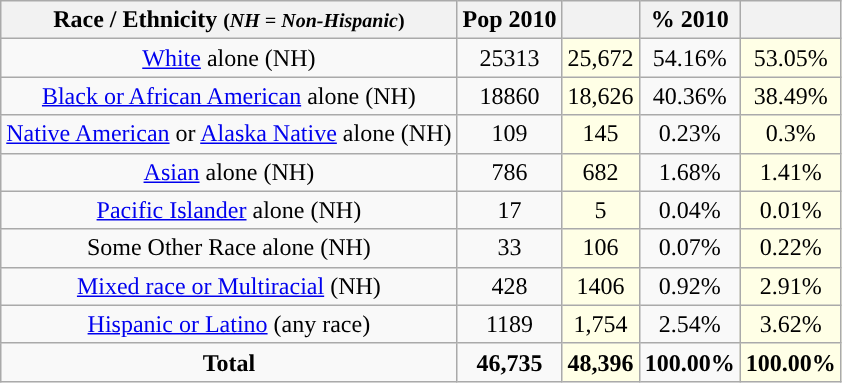<table class="wikitable" style="text-align:center;">
<tr>
<th>Race / Ethnicity <small>(<em>NH = Non-Hispanic</em>)</small></th>
<th>Pop 2010</th>
<th></th>
<th>% 2010</th>
<th></th>
</tr>
<tr>
<td><a href='#'>White</a> alone (NH)</td>
<td>25313</td>
<td style='background: #ffffe6;'>25,672</td>
<td>54.16%</td>
<td style='background: #ffffe6;'>53.05%</td>
</tr>
<tr>
<td><a href='#'>Black or African American</a> alone (NH)</td>
<td>18860</td>
<td style='background: #ffffe6;'>18,626</td>
<td>40.36%</td>
<td style='background: #ffffe6;'>38.49%</td>
</tr>
<tr>
<td><a href='#'>Native American</a> or <a href='#'>Alaska Native</a> alone (NH)</td>
<td>109</td>
<td style='background: #ffffe6;'>145</td>
<td>0.23%</td>
<td style='background: #ffffe6;'>0.3%</td>
</tr>
<tr>
<td><a href='#'>Asian</a> alone (NH)</td>
<td>786</td>
<td style='background: #ffffe6;'>682</td>
<td>1.68%</td>
<td style='background: #ffffe6;'>1.41%</td>
</tr>
<tr>
<td><a href='#'>Pacific Islander</a> alone (NH)</td>
<td>17</td>
<td style='background: #ffffe6;'>5</td>
<td>0.04%</td>
<td style='background: #ffffe6;'>0.01%</td>
</tr>
<tr>
<td>Some Other Race alone (NH)</td>
<td>33</td>
<td style='background: #ffffe6;'>106</td>
<td>0.07%</td>
<td style='background: #ffffe6;'>0.22%</td>
</tr>
<tr>
<td><a href='#'>Mixed race or Multiracial</a> (NH)</td>
<td>428</td>
<td style='background: #ffffe6;'>1406</td>
<td>0.92%</td>
<td style='background: #ffffe6;'>2.91%</td>
</tr>
<tr>
<td><a href='#'>Hispanic or Latino</a> (any race)</td>
<td>1189</td>
<td style='background: #ffffe6;'>1,754</td>
<td>2.54%</td>
<td style='background: #ffffe6;'>3.62%</td>
</tr>
<tr>
<td><strong>Total</strong></td>
<td><strong>46,735</strong></td>
<td style='background: #ffffe6;'><strong>48,396</strong></td>
<td><strong>100.00%</strong></td>
<td style='background: #ffffe6;'><strong>100.00%</strong></td>
</tr>
</table>
